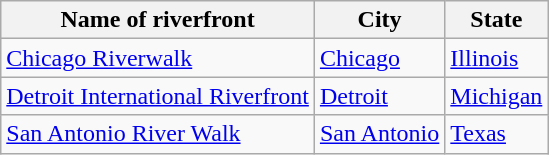<table class="wikitable sortable">
<tr>
<th>Name of riverfront</th>
<th>City</th>
<th>State</th>
</tr>
<tr>
<td><a href='#'>Chicago Riverwalk</a></td>
<td><a href='#'>Chicago</a></td>
<td><a href='#'>Illinois</a></td>
</tr>
<tr>
<td><a href='#'>Detroit International Riverfront</a></td>
<td><a href='#'>Detroit</a></td>
<td><a href='#'>Michigan</a></td>
</tr>
<tr>
<td><a href='#'>San Antonio River Walk</a></td>
<td><a href='#'>San Antonio</a></td>
<td><a href='#'>Texas</a></td>
</tr>
</table>
